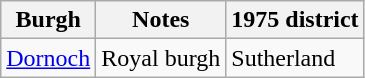<table class="wikitable">
<tr>
<th>Burgh</th>
<th>Notes</th>
<th>1975 district</th>
</tr>
<tr>
<td><a href='#'>Dornoch</a></td>
<td>Royal burgh</td>
<td>Sutherland</td>
</tr>
</table>
